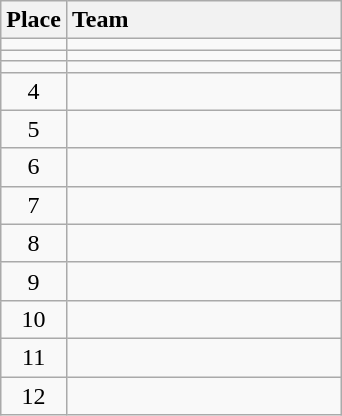<table class="wikitable sortable" style="text-align:center; padding-bottom:0;">
<tr>
<th>Place</th>
<th style="width:11em; text-align:left;">Team</th>
</tr>
<tr>
<td></td>
<td align=left></td>
</tr>
<tr>
<td></td>
<td align=left></td>
</tr>
<tr>
<td></td>
<td align=left></td>
</tr>
<tr>
<td>4</td>
<td align=left></td>
</tr>
<tr>
<td>5</td>
<td align=left></td>
</tr>
<tr>
<td>6</td>
<td align=left></td>
</tr>
<tr>
<td>7</td>
<td align=left></td>
</tr>
<tr>
<td>8</td>
<td align=left></td>
</tr>
<tr>
<td>9</td>
<td align=left></td>
</tr>
<tr>
<td>10</td>
<td align=left></td>
</tr>
<tr>
<td>11</td>
<td align=left></td>
</tr>
<tr>
<td>12</td>
<td align=left></td>
</tr>
</table>
